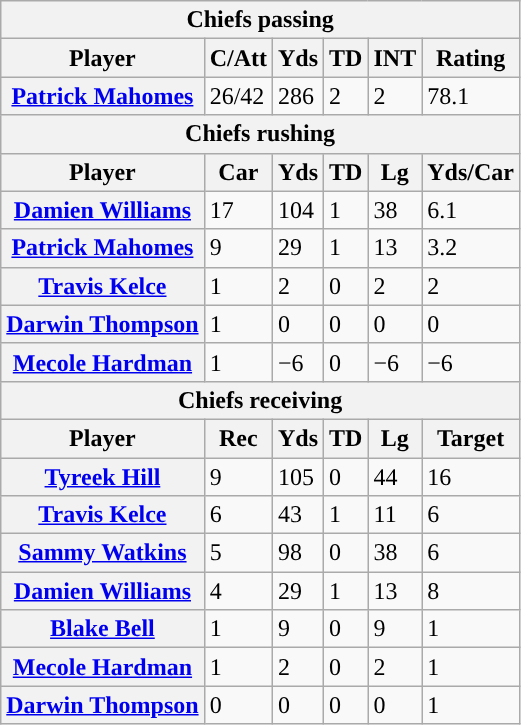<table class="wikitable plainrowheaders">
<tr>
<th colspan="6">Chiefs passing</th>
</tr>
<tr>
<th scope="col">Player</th>
<th scope="col">C/Att</th>
<th scope="col">Yds</th>
<th scope="col">TD</th>
<th scope="col">INT</th>
<th scope="col">Rating</th>
</tr>
<tr>
<th scope="row"><a href='#'>Patrick Mahomes</a></th>
<td>26/42</td>
<td>286</td>
<td>2</td>
<td>2</td>
<td>78.1</td>
</tr>
<tr>
<th colspan="6">Chiefs rushing</th>
</tr>
<tr>
<th scope="col">Player</th>
<th scope="col">Car</th>
<th scope="col">Yds</th>
<th scope="col">TD</th>
<th scope="col">Lg</th>
<th scope="col">Yds/Car</th>
</tr>
<tr>
<th scope="row"><a href='#'>Damien Williams</a></th>
<td>17</td>
<td>104</td>
<td>1</td>
<td>38</td>
<td>6.1</td>
</tr>
<tr>
<th scope="row"><a href='#'>Patrick Mahomes</a></th>
<td>9</td>
<td>29</td>
<td>1</td>
<td>13</td>
<td>3.2</td>
</tr>
<tr>
<th scope="row"><a href='#'>Travis Kelce</a></th>
<td>1</td>
<td>2</td>
<td>0</td>
<td>2</td>
<td>2</td>
</tr>
<tr>
<th scope="row"><a href='#'>Darwin Thompson</a></th>
<td>1</td>
<td>0</td>
<td>0</td>
<td>0</td>
<td>0</td>
</tr>
<tr>
<th scope="row"><a href='#'>Mecole Hardman</a></th>
<td>1</td>
<td>−6</td>
<td>0</td>
<td>−6</td>
<td>−6</td>
</tr>
<tr>
<th colspan="6">Chiefs receiving</th>
</tr>
<tr>
<th scope="col">Player</th>
<th scope="col">Rec</th>
<th scope="col">Yds</th>
<th scope="col">TD</th>
<th scope="col">Lg</th>
<th scope="col">Target</th>
</tr>
<tr>
<th scope="row"><a href='#'>Tyreek Hill</a></th>
<td>9</td>
<td>105</td>
<td>0</td>
<td>44</td>
<td>16</td>
</tr>
<tr>
<th scope="row"><a href='#'>Travis Kelce</a></th>
<td>6</td>
<td>43</td>
<td>1</td>
<td>11</td>
<td>6</td>
</tr>
<tr>
<th scope="row"><a href='#'>Sammy Watkins</a></th>
<td>5</td>
<td>98</td>
<td>0</td>
<td>38</td>
<td>6</td>
</tr>
<tr>
<th scope="row"><a href='#'>Damien Williams</a></th>
<td>4</td>
<td>29</td>
<td>1</td>
<td>13</td>
<td>8</td>
</tr>
<tr>
<th scope="row"><a href='#'>Blake Bell</a></th>
<td>1</td>
<td>9</td>
<td>0</td>
<td>9</td>
<td>1</td>
</tr>
<tr>
<th scope="row"><a href='#'>Mecole Hardman</a></th>
<td>1</td>
<td>2</td>
<td>0</td>
<td>2</td>
<td>1</td>
</tr>
<tr>
<th scope="row"><a href='#'>Darwin Thompson</a></th>
<td>0</td>
<td>0</td>
<td>0</td>
<td>0</td>
<td>1</td>
</tr>
</table>
